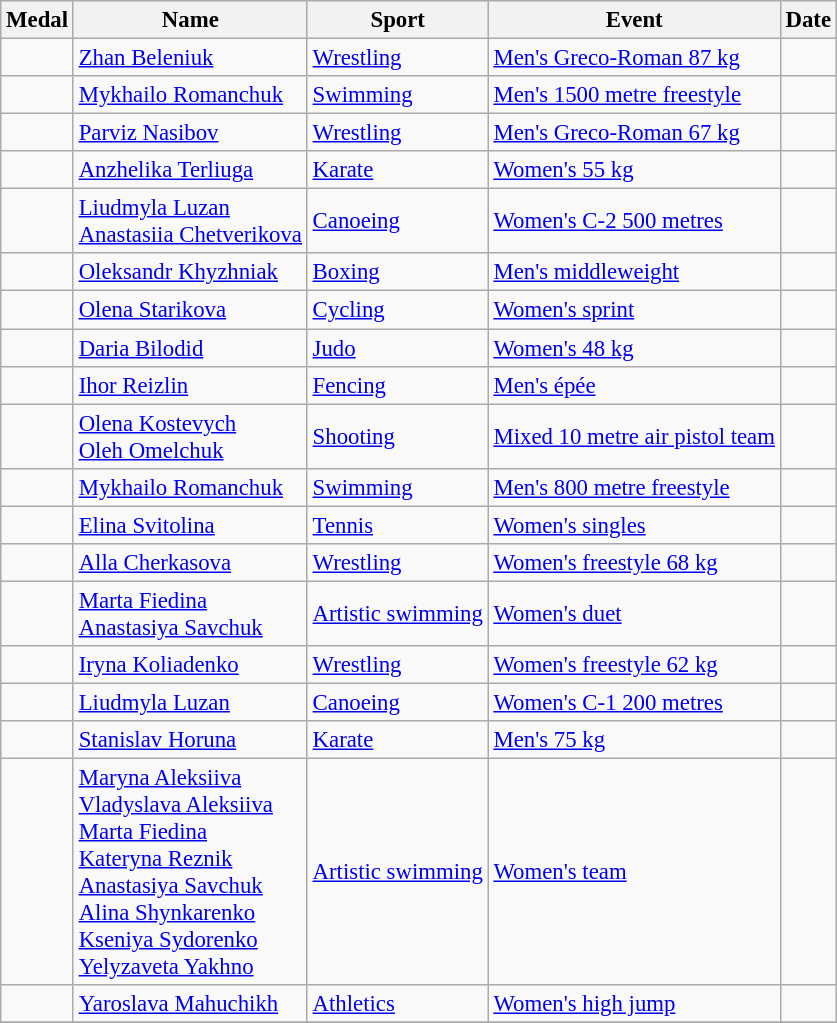<table class="wikitable sortable" style="font-size: 95%;">
<tr>
<th>Medal</th>
<th>Name</th>
<th>Sport</th>
<th>Event</th>
<th>Date</th>
</tr>
<tr>
<td></td>
<td><a href='#'>Zhan Beleniuk</a></td>
<td><a href='#'>Wrestling</a></td>
<td><a href='#'>Men's Greco-Roman 87 kg</a></td>
<td></td>
</tr>
<tr>
<td></td>
<td><a href='#'>Mykhailo Romanchuk</a></td>
<td><a href='#'>Swimming</a></td>
<td><a href='#'>Men's 1500 metre freestyle</a></td>
<td></td>
</tr>
<tr>
<td></td>
<td><a href='#'>Parviz Nasibov</a></td>
<td><a href='#'>Wrestling</a></td>
<td><a href='#'>Men's Greco-Roman 67 kg</a></td>
<td></td>
</tr>
<tr>
<td></td>
<td><a href='#'>Anzhelika Terliuga</a></td>
<td><a href='#'>Karate</a></td>
<td><a href='#'>Women's 55 kg</a></td>
<td></td>
</tr>
<tr>
<td></td>
<td><a href='#'>Liudmyla Luzan</a><br><a href='#'>Anastasiia Chetverikova</a></td>
<td><a href='#'>Canoeing</a></td>
<td><a href='#'>Women's C-2 500 metres</a></td>
<td></td>
</tr>
<tr>
<td></td>
<td><a href='#'>Oleksandr Khyzhniak</a></td>
<td><a href='#'>Boxing</a></td>
<td><a href='#'>Men's middleweight</a></td>
<td></td>
</tr>
<tr>
<td></td>
<td><a href='#'>Olena Starikova</a></td>
<td><a href='#'>Cycling</a></td>
<td><a href='#'>Women's sprint</a></td>
<td></td>
</tr>
<tr>
<td></td>
<td><a href='#'>Daria Bilodid</a></td>
<td><a href='#'>Judo</a></td>
<td><a href='#'>Women's 48 kg</a></td>
<td></td>
</tr>
<tr>
<td></td>
<td><a href='#'>Ihor Reizlin</a></td>
<td><a href='#'>Fencing</a></td>
<td><a href='#'>Men's épée</a></td>
<td></td>
</tr>
<tr>
<td></td>
<td><a href='#'>Olena Kostevych</a><br><a href='#'>Oleh Omelchuk</a></td>
<td><a href='#'>Shooting</a></td>
<td><a href='#'>Mixed 10 metre air pistol team</a></td>
<td></td>
</tr>
<tr>
<td></td>
<td><a href='#'>Mykhailo Romanchuk</a></td>
<td><a href='#'>Swimming</a></td>
<td><a href='#'>Men's 800 metre freestyle</a></td>
<td></td>
</tr>
<tr>
<td></td>
<td><a href='#'>Elina Svitolina</a></td>
<td><a href='#'>Tennis</a></td>
<td><a href='#'>Women's singles</a></td>
<td></td>
</tr>
<tr>
<td></td>
<td><a href='#'>Alla Cherkasova</a></td>
<td><a href='#'>Wrestling</a></td>
<td><a href='#'>Women's freestyle 68 kg</a></td>
<td></td>
</tr>
<tr>
<td></td>
<td><a href='#'>Marta Fiedina</a><br><a href='#'>Anastasiya Savchuk</a></td>
<td><a href='#'>Artistic swimming</a></td>
<td><a href='#'>Women's duet</a></td>
<td></td>
</tr>
<tr>
<td></td>
<td><a href='#'>Iryna Koliadenko</a></td>
<td><a href='#'>Wrestling</a></td>
<td><a href='#'>Women's freestyle 62 kg</a></td>
<td></td>
</tr>
<tr>
<td></td>
<td><a href='#'>Liudmyla Luzan</a></td>
<td><a href='#'>Canoeing</a></td>
<td><a href='#'>Women's C-1 200 metres</a></td>
<td></td>
</tr>
<tr>
<td></td>
<td><a href='#'>Stanislav Horuna</a></td>
<td><a href='#'>Karate</a></td>
<td><a href='#'>Men's 75 kg</a></td>
<td></td>
</tr>
<tr>
<td></td>
<td><a href='#'>Maryna Aleksiiva</a><br><a href='#'>Vladyslava Aleksiiva</a><br><a href='#'>Marta Fiedina</a><br><a href='#'>Kateryna Reznik</a><br><a href='#'>Anastasiya Savchuk</a><br><a href='#'>Alina Shynkarenko</a><br><a href='#'>Kseniya Sydorenko</a><br><a href='#'>Yelyzaveta Yakhno</a></td>
<td><a href='#'>Artistic swimming</a></td>
<td><a href='#'>Women's team</a></td>
<td></td>
</tr>
<tr>
<td></td>
<td><a href='#'>Yaroslava Mahuchikh</a></td>
<td><a href='#'>Athletics</a></td>
<td><a href='#'>Women's high jump</a></td>
<td></td>
</tr>
<tr>
</tr>
</table>
